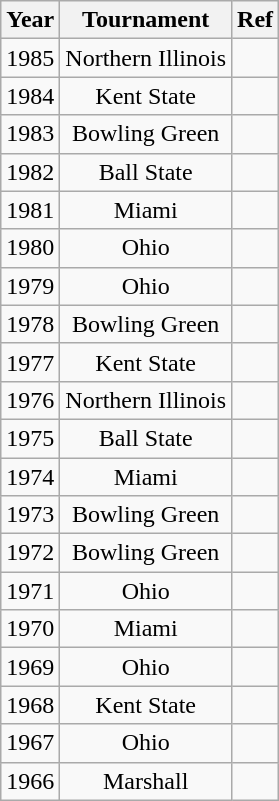<table class="wikitable" style="text-align:center" cellpadding=2 cellspacing=2>
<tr>
<th>Year</th>
<th>Tournament</th>
<th>Ref</th>
</tr>
<tr>
<td>1985</td>
<td>Northern Illinois</td>
<td></td>
</tr>
<tr>
<td>1984</td>
<td>Kent State</td>
<td></td>
</tr>
<tr>
<td>1983</td>
<td>Bowling Green</td>
<td></td>
</tr>
<tr>
<td>1982</td>
<td>Ball State</td>
<td></td>
</tr>
<tr>
<td>1981</td>
<td>Miami</td>
<td></td>
</tr>
<tr>
<td>1980</td>
<td>Ohio</td>
<td></td>
</tr>
<tr>
<td>1979</td>
<td>Ohio</td>
<td></td>
</tr>
<tr>
<td>1978</td>
<td>Bowling Green</td>
<td></td>
</tr>
<tr>
<td>1977</td>
<td>Kent State</td>
<td></td>
</tr>
<tr>
<td>1976</td>
<td>Northern Illinois</td>
<td></td>
</tr>
<tr>
<td>1975</td>
<td>Ball State</td>
<td></td>
</tr>
<tr>
<td>1974</td>
<td>Miami</td>
<td></td>
</tr>
<tr>
<td>1973</td>
<td>Bowling Green</td>
<td></td>
</tr>
<tr>
<td>1972</td>
<td>Bowling Green</td>
<td></td>
</tr>
<tr>
<td>1971</td>
<td>Ohio</td>
<td></td>
</tr>
<tr>
<td>1970</td>
<td>Miami</td>
<td></td>
</tr>
<tr>
<td>1969</td>
<td>Ohio</td>
<td></td>
</tr>
<tr>
<td>1968</td>
<td>Kent State</td>
<td></td>
</tr>
<tr>
<td>1967</td>
<td>Ohio</td>
<td></td>
</tr>
<tr>
<td>1966</td>
<td>Marshall</td>
<td></td>
</tr>
</table>
